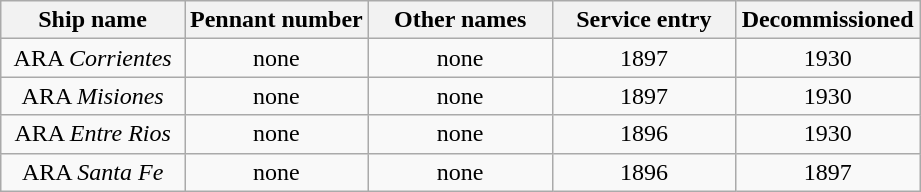<table class="wikitable">
<tr>
<th width="20%" align="left">Ship name</th>
<th width="20%" align="center">Pennant number</th>
<th width="20%" align="center">Other names</th>
<th width="20%" align="center">Service entry</th>
<th width="20%" align="center">Decommissioned</th>
</tr>
<tr>
<td align="center">ARA <em>Corrientes</em></td>
<td align="center">none</td>
<td align="center">none</td>
<td align="center">1897</td>
<td align="center">1930</td>
</tr>
<tr>
<td align="center">ARA <em>Misiones</em></td>
<td align="center">none</td>
<td align="center">none</td>
<td align="center">1897</td>
<td align="center">1930</td>
</tr>
<tr>
<td align="center">ARA <em>Entre Rios</em></td>
<td align="center">none</td>
<td align="center">none</td>
<td align="center">1896</td>
<td align="center">1930</td>
</tr>
<tr>
<td align="center">ARA <em>Santa Fe</em></td>
<td align="center">none</td>
<td align="center">none</td>
<td align="center">1896</td>
<td align="center">1897 </td>
</tr>
</table>
